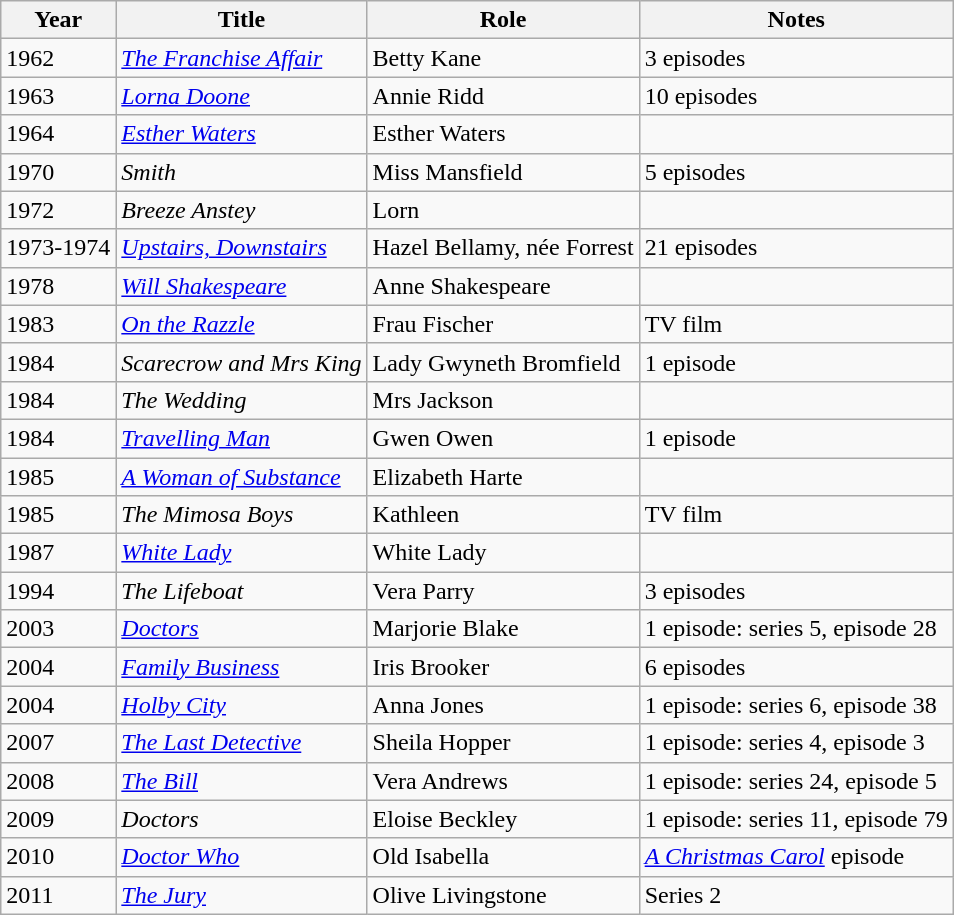<table class="wikitable sortable">
<tr>
<th>Year</th>
<th>Title</th>
<th>Role</th>
<th class="unsortable">Notes</th>
</tr>
<tr>
<td>1962</td>
<td><em><a href='#'>The Franchise Affair</a></em></td>
<td>Betty Kane</td>
<td>3 episodes</td>
</tr>
<tr>
<td>1963</td>
<td><a href='#'><em>Lorna Doone</em></a></td>
<td>Annie Ridd</td>
<td>10 episodes</td>
</tr>
<tr>
<td>1964</td>
<td><em><a href='#'>Esther Waters</a></em></td>
<td>Esther Waters</td>
<td></td>
</tr>
<tr>
<td>1970</td>
<td><em>Smith</em></td>
<td>Miss Mansfield</td>
<td>5 episodes</td>
</tr>
<tr>
<td>1972</td>
<td><em>Breeze Anstey</em></td>
<td>Lorn</td>
<td></td>
</tr>
<tr>
<td>1973-1974</td>
<td><a href='#'><em>Upstairs, Downstairs</em></a></td>
<td>Hazel Bellamy, née Forrest</td>
<td>21 episodes</td>
</tr>
<tr>
<td>1978</td>
<td><em><a href='#'>Will Shakespeare</a></em></td>
<td>Anne Shakespeare</td>
<td></td>
</tr>
<tr>
<td>1983</td>
<td><em><a href='#'>On the Razzle</a></em></td>
<td>Frau Fischer</td>
<td>TV film</td>
</tr>
<tr>
<td>1984</td>
<td><em>Scarecrow and Mrs King</em></td>
<td>Lady Gwyneth Bromfield</td>
<td>1 episode</td>
</tr>
<tr>
<td>1984</td>
<td><em>The Wedding</em></td>
<td>Mrs Jackson</td>
<td></td>
</tr>
<tr>
<td>1984</td>
<td><a href='#'><em>Travelling Man</em></a></td>
<td>Gwen Owen</td>
<td>1 episode</td>
</tr>
<tr>
<td>1985</td>
<td><em><a href='#'>A Woman of Substance</a></em></td>
<td>Elizabeth Harte</td>
<td></td>
</tr>
<tr>
<td>1985</td>
<td><em>The Mimosa Boys</em></td>
<td>Kathleen</td>
<td>TV film</td>
</tr>
<tr>
<td>1987</td>
<td><a href='#'><em>White Lady</em></a></td>
<td>White Lady</td>
<td></td>
</tr>
<tr>
<td>1994</td>
<td><em>The Lifeboat</em></td>
<td>Vera Parry</td>
<td>3 episodes</td>
</tr>
<tr>
<td>2003</td>
<td><em><a href='#'>Doctors</a></em></td>
<td>Marjorie Blake</td>
<td>1 episode: series 5, episode 28</td>
</tr>
<tr>
<td>2004</td>
<td><em><a href='#'>Family Business</a></em></td>
<td>Iris Brooker</td>
<td>6 episodes</td>
</tr>
<tr>
<td>2004</td>
<td><em><a href='#'>Holby City</a></em></td>
<td>Anna Jones</td>
<td>1 episode: series 6, episode 38</td>
</tr>
<tr>
<td>2007</td>
<td><em><a href='#'>The Last Detective</a></em></td>
<td>Sheila Hopper</td>
<td>1 episode: series 4, episode 3</td>
</tr>
<tr>
<td>2008</td>
<td><em><a href='#'>The Bill</a></em></td>
<td>Vera Andrews</td>
<td>1 episode: series 24, episode 5</td>
</tr>
<tr>
<td>2009</td>
<td><em>Doctors</em></td>
<td>Eloise Beckley</td>
<td>1 episode: series 11, episode 79</td>
</tr>
<tr>
<td>2010</td>
<td><em><a href='#'>Doctor Who</a></em></td>
<td>Old Isabella</td>
<td><em><a href='#'>A Christmas Carol</a></em> episode</td>
</tr>
<tr>
<td>2011</td>
<td><em><a href='#'>The Jury</a></em></td>
<td>Olive Livingstone</td>
<td>Series 2</td>
</tr>
</table>
